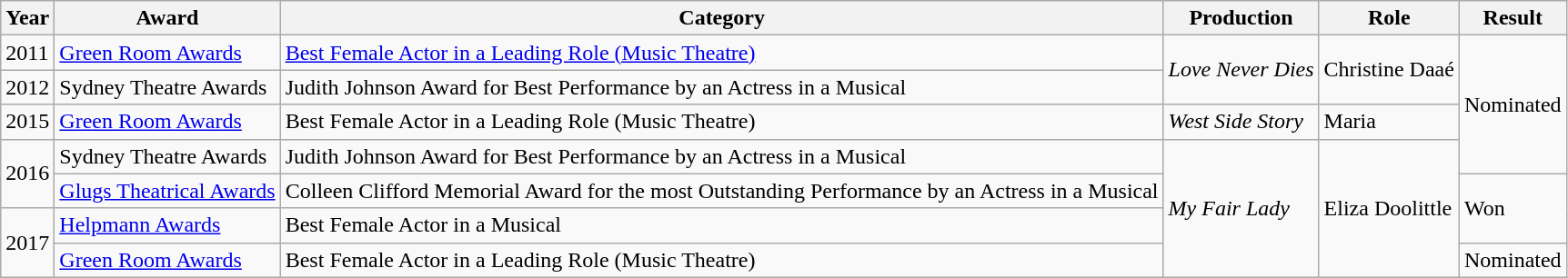<table class="wikitable">
<tr>
<th>Year</th>
<th>Award</th>
<th>Category</th>
<th>Production</th>
<th>Role</th>
<th>Result</th>
</tr>
<tr>
<td>2011</td>
<td><a href='#'>Green Room Awards</a></td>
<td><a href='#'>Best  Female Actor in a Leading Role (Music Theatre)</a></td>
<td rowspan="2"><em>Love Never Dies</em></td>
<td rowspan="2">Christine Daaé</td>
<td rowspan="4">Nominated</td>
</tr>
<tr>
<td>2012</td>
<td>Sydney Theatre Awards</td>
<td>Judith Johnson Award for Best Performance by an Actress in  a Musical</td>
</tr>
<tr>
<td>2015</td>
<td><a href='#'>Green Room Awards</a></td>
<td>Best Female Actor in a Leading Role (Music Theatre)</td>
<td><em>West Side Story</em></td>
<td>Maria</td>
</tr>
<tr>
<td rowspan="2">2016</td>
<td>Sydney Theatre Awards</td>
<td>Judith Johnson Award for Best Performance by an Actress in  a Musical</td>
<td rowspan="4"><em>My Fair Lady</em></td>
<td rowspan="4">Eliza Doolittle</td>
</tr>
<tr>
<td><a href='#'>Glugs Theatrical Awards</a></td>
<td>Colleen Clifford Memorial Award for the most Outstanding  Performance by an Actress in a Musical</td>
<td rowspan="2">Won</td>
</tr>
<tr>
<td rowspan="2">2017</td>
<td><a href='#'>Helpmann Awards</a></td>
<td>Best Female Actor in a Musical</td>
</tr>
<tr>
<td><a href='#'>Green Room Awards</a></td>
<td>Best Female Actor in a Leading Role (Music Theatre)</td>
<td>Nominated</td>
</tr>
</table>
